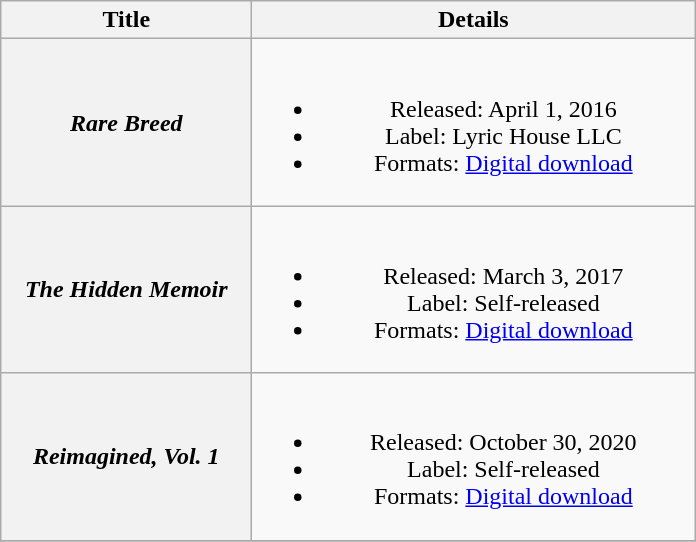<table class="wikitable plainrowheaders" style="text-align:center;">
<tr>
<th scope="col" style="width:10em;">Title</th>
<th scope="col" style="width:18em;">Details</th>
</tr>
<tr>
<th scope="row"><em>Rare Breed</em></th>
<td><br><ul><li>Released: April 1, 2016</li><li>Label: Lyric House LLC</li><li>Formats: <a href='#'>Digital download</a></li></ul></td>
</tr>
<tr>
<th scope="row"><em>The Hidden Memoir</em></th>
<td><br><ul><li>Released: March 3, 2017</li><li>Label: Self-released</li><li>Formats: <a href='#'>Digital download</a></li></ul></td>
</tr>
<tr>
<th scope="row"><em>Reimagined, Vol. 1</em></th>
<td><br><ul><li>Released: October 30, 2020</li><li>Label: Self-released</li><li>Formats: <a href='#'>Digital download</a></li></ul></td>
</tr>
<tr>
</tr>
</table>
